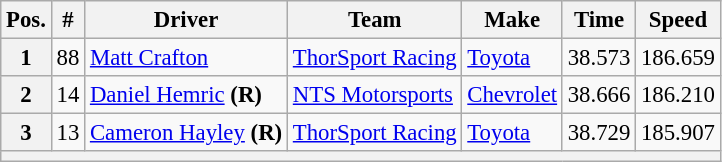<table class="wikitable" style="font-size:95%">
<tr>
<th>Pos.</th>
<th>#</th>
<th>Driver</th>
<th>Team</th>
<th>Make</th>
<th>Time</th>
<th>Speed</th>
</tr>
<tr>
<th>1</th>
<td>88</td>
<td><a href='#'>Matt Crafton</a></td>
<td><a href='#'>ThorSport Racing</a></td>
<td><a href='#'>Toyota</a></td>
<td>38.573</td>
<td>186.659</td>
</tr>
<tr>
<th>2</th>
<td>14</td>
<td><a href='#'>Daniel Hemric</a> <strong>(R)</strong></td>
<td><a href='#'>NTS Motorsports</a></td>
<td><a href='#'>Chevrolet</a></td>
<td>38.666</td>
<td>186.210</td>
</tr>
<tr>
<th>3</th>
<td>13</td>
<td><a href='#'>Cameron Hayley</a> <strong>(R)</strong></td>
<td><a href='#'>ThorSport Racing</a></td>
<td><a href='#'>Toyota</a></td>
<td>38.729</td>
<td>185.907</td>
</tr>
<tr>
<th colspan="7"></th>
</tr>
</table>
